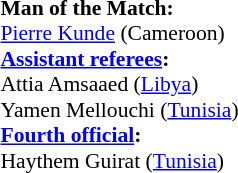<table width=50% style="font-size: 90%">
<tr>
<td><br><strong>Man of the Match:</strong>
<br><a href='#'>Pierre Kunde</a> (Cameroon)<br><strong><a href='#'>Assistant referees</a>:</strong>
<br>Attia Amsaaed (<a href='#'>Libya</a>)
<br>Yamen Mellouchi (<a href='#'>Tunisia</a>)
<br><strong><a href='#'>Fourth official</a>:</strong>
<br>Haythem Guirat (<a href='#'>Tunisia</a>)</td>
</tr>
</table>
